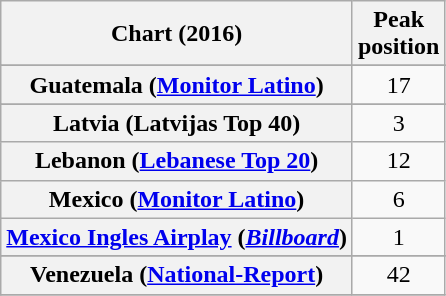<table class="wikitable sortable plainrowheaders" style="text-align:center">
<tr>
<th>Chart (2016)</th>
<th>Peak<br> position</th>
</tr>
<tr>
</tr>
<tr>
</tr>
<tr>
</tr>
<tr>
</tr>
<tr>
</tr>
<tr>
</tr>
<tr>
</tr>
<tr>
</tr>
<tr>
</tr>
<tr>
</tr>
<tr>
</tr>
<tr>
</tr>
<tr>
</tr>
<tr>
</tr>
<tr>
<th scope="row">Guatemala (<a href='#'>Monitor Latino</a>)</th>
<td>17</td>
</tr>
<tr>
</tr>
<tr>
</tr>
<tr>
</tr>
<tr>
<th scope="row">Latvia (Latvijas Top 40)</th>
<td>3</td>
</tr>
<tr>
<th scope="row">Lebanon (<a href='#'>Lebanese Top 20</a>)</th>
<td>12</td>
</tr>
<tr>
<th scope="row">Mexico (<a href='#'>Monitor Latino</a>)</th>
<td>6</td>
</tr>
<tr>
<th scope="row"><a href='#'>Mexico Ingles Airplay</a> (<em><a href='#'>Billboard</a></em>)</th>
<td>1</td>
</tr>
<tr>
</tr>
<tr>
</tr>
<tr>
</tr>
<tr>
</tr>
<tr>
</tr>
<tr>
</tr>
<tr>
</tr>
<tr>
</tr>
<tr>
</tr>
<tr>
</tr>
<tr>
</tr>
<tr>
</tr>
<tr>
</tr>
<tr>
</tr>
<tr>
</tr>
<tr>
</tr>
<tr>
</tr>
<tr>
</tr>
<tr>
</tr>
<tr>
<th scope="row">Venezuela (<a href='#'>National-Report</a>)</th>
<td>42</td>
</tr>
<tr>
</tr>
</table>
